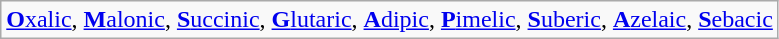<table class="wikitable">
<tr>
<td><a href='#'><strong>O</strong>xalic</a>, <a href='#'><strong>M</strong>alonic</a>, <a href='#'><strong>S</strong>uccinic</a>, <a href='#'><strong>G</strong>lutaric</a>, <a href='#'><strong>A</strong>dipic</a>, <a href='#'><strong>P</strong>imelic</a>, <a href='#'><strong>S</strong>uberic</a>, <a href='#'><strong>A</strong>zelaic</a>, <a href='#'><strong>S</strong>ebacic</a></td>
</tr>
</table>
